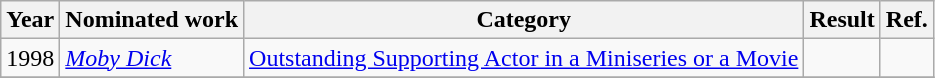<table class="wikitable">
<tr>
<th>Year</th>
<th>Nominated work</th>
<th>Category</th>
<th>Result</th>
<th>Ref.</th>
</tr>
<tr>
<td>1998</td>
<td><em><a href='#'>Moby Dick</a></em></td>
<td><a href='#'>Outstanding Supporting Actor in a Miniseries or a Movie</a></td>
<td></td>
<td></td>
</tr>
<tr>
</tr>
</table>
